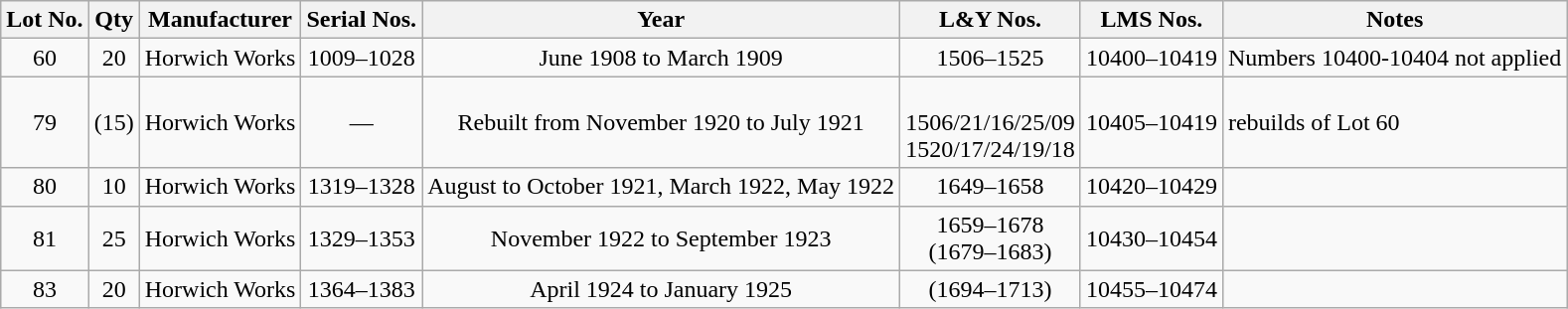<table class="wikitable" style=text-align:center>
<tr>
<th>Lot No.</th>
<th>Qty</th>
<th>Manufacturer</th>
<th>Serial Nos.</th>
<th>Year</th>
<th>L&Y Nos.</th>
<th>LMS Nos.</th>
<th>Notes</th>
</tr>
<tr>
<td>60</td>
<td>20</td>
<td>Horwich Works</td>
<td>1009–1028</td>
<td>June 1908 to March 1909</td>
<td>1506–1525</td>
<td>10400–10419</td>
<td align=left>Numbers 10400-10404 not applied</td>
</tr>
<tr>
<td>79</td>
<td>(15)</td>
<td>Horwich Works</td>
<td>—</td>
<td>Rebuilt from November 1920 to July 1921</td>
<td><br>1506/21/16/25/09<br>1520/17/24/19/18</td>
<td>10405–10419</td>
<td align=left>rebuilds of Lot 60</td>
</tr>
<tr>
<td>80</td>
<td>10</td>
<td>Horwich Works</td>
<td>1319–1328</td>
<td>August to October 1921, March 1922, May 1922</td>
<td>1649–1658</td>
<td>10420–10429</td>
<td align=left></td>
</tr>
<tr>
<td>81</td>
<td>25</td>
<td>Horwich Works</td>
<td>1329–1353</td>
<td>November 1922 to September 1923</td>
<td>1659–1678<br>(1679–1683)</td>
<td>10430–10454</td>
<td align=left></td>
</tr>
<tr>
<td>83</td>
<td>20</td>
<td>Horwich Works</td>
<td>1364–1383</td>
<td>April 1924 to January 1925</td>
<td>(1694–1713)</td>
<td>10455–10474</td>
<td align=left></td>
</tr>
</table>
